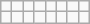<table class="wikitable">
<tr>
<td></td>
<td></td>
<td></td>
<td></td>
<td></td>
<td></td>
<td></td>
<td></td>
</tr>
<tr>
<td></td>
<td></td>
<td></td>
<td></td>
<td></td>
<td></td>
<td></td>
<td></td>
</tr>
</table>
